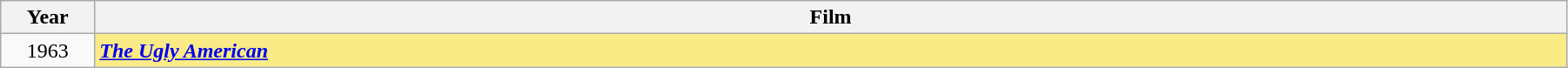<table class="wikitable" width="95%" cellpadding="5">
<tr>
<th width="6%">Year</th>
<th width="100%">Film</th>
</tr>
<tr>
<td rowspan=1 style="text-align:center">1963<br></td>
<td style="background:#FAEB86;"><strong><em><a href='#'>The Ugly American</a></em></strong></td>
</tr>
</table>
